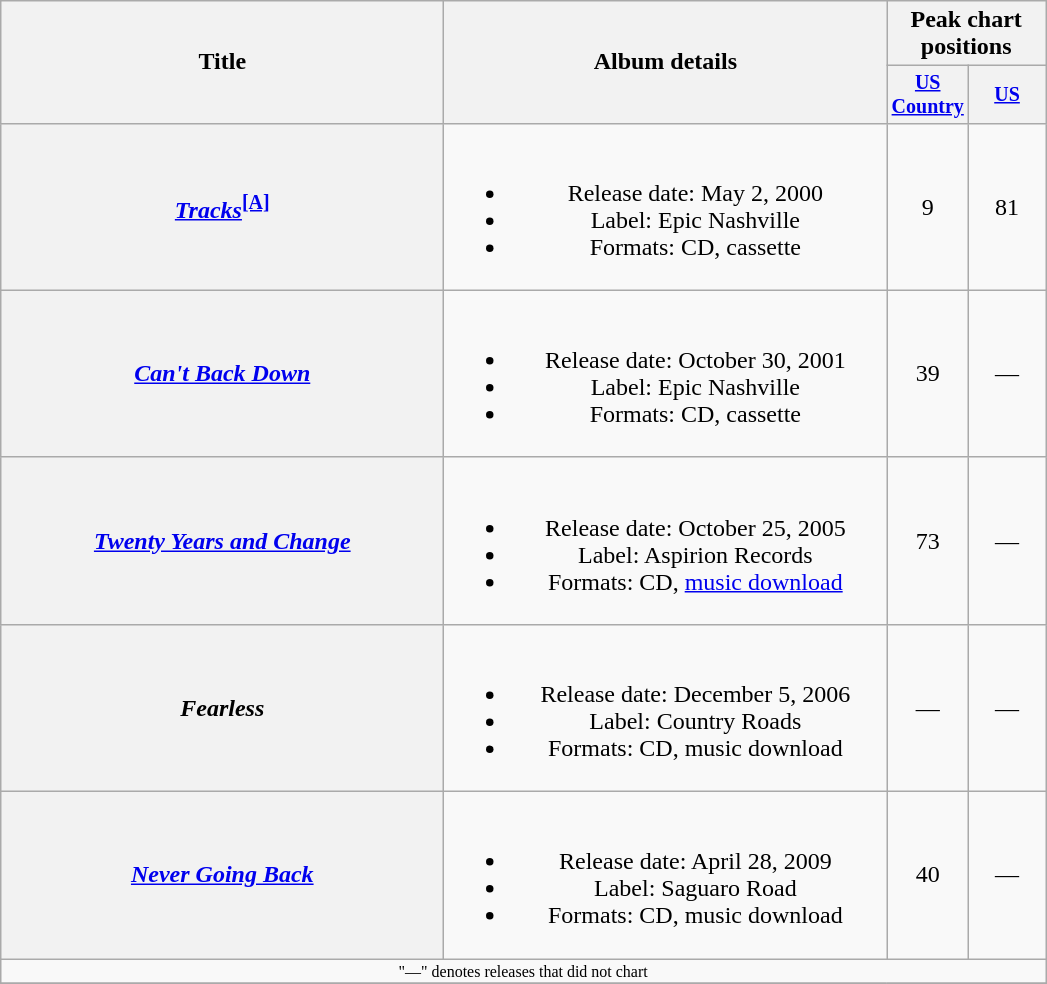<table class="wikitable plainrowheaders" style="text-align:center;">
<tr>
<th rowspan="2" style="width:18em;">Title</th>
<th rowspan="2" style="width:18em;">Album details</th>
<th colspan="2">Peak chart<br>positions</th>
</tr>
<tr style="font-size:smaller;">
<th width="45"><a href='#'>US Country</a><br></th>
<th width="45"><a href='#'>US</a><br></th>
</tr>
<tr>
<th scope="row"><em><a href='#'>Tracks</a></em><sup><span></span><a href='#'><strong>[A]</strong></a></sup></th>
<td><br><ul><li>Release date: May 2, 2000</li><li>Label: Epic Nashville</li><li>Formats: CD, cassette</li></ul></td>
<td>9</td>
<td>81</td>
</tr>
<tr>
<th scope="row"><em><a href='#'>Can't Back Down</a></em></th>
<td><br><ul><li>Release date: October 30, 2001</li><li>Label: Epic Nashville</li><li>Formats: CD, cassette</li></ul></td>
<td>39</td>
<td>—</td>
</tr>
<tr>
<th scope="row"><em><a href='#'>Twenty Years and Change</a></em></th>
<td><br><ul><li>Release date: October 25, 2005</li><li>Label: Aspirion Records</li><li>Formats: CD, <a href='#'>music download</a></li></ul></td>
<td>73</td>
<td>—</td>
</tr>
<tr>
<th scope="row"><em>Fearless</em></th>
<td><br><ul><li>Release date: December 5, 2006</li><li>Label: Country Roads</li><li>Formats: CD, music download</li></ul></td>
<td>—</td>
<td>—</td>
</tr>
<tr>
<th scope="row"><em><a href='#'>Never Going Back</a></em></th>
<td><br><ul><li>Release date: April 28, 2009</li><li>Label: Saguaro Road</li><li>Formats: CD, music download</li></ul></td>
<td>40</td>
<td>—</td>
</tr>
<tr>
<td colspan="10" style="font-size:8pt">"—" denotes releases that did not chart</td>
</tr>
<tr>
</tr>
</table>
